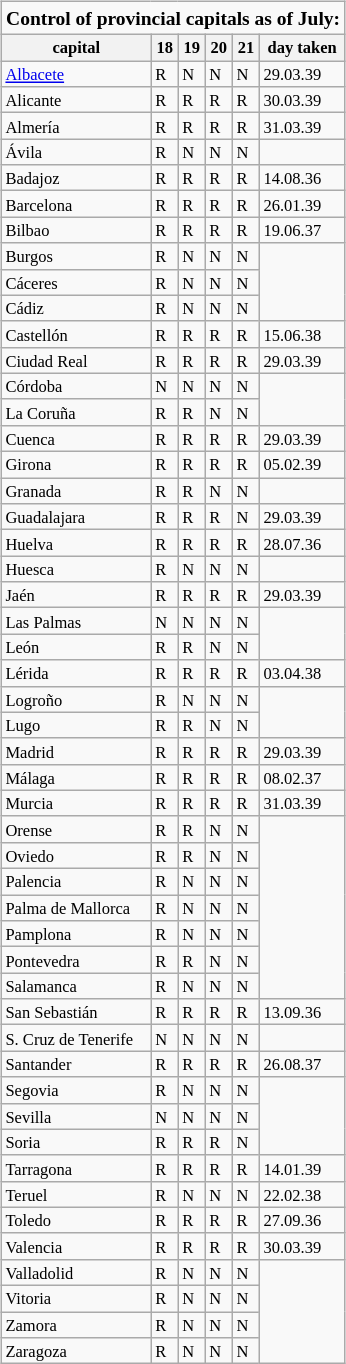<table class=wikitable style="text-align:left; font-size:11px; float:right; margin:5px">
<tr style="font-size: small;">
<td colspan="12" style="text-align:center;"><strong>Control of provincial capitals as of July:</strong></td>
</tr>
<tr>
<th>capital</th>
<th>18</th>
<th>19</th>
<th>20</th>
<th>21</th>
<th>day taken</th>
</tr>
<tr>
<td><a href='#'>Albacete</a></td>
<td><span>R</span></td>
<td><span>N</span></td>
<td><span>N</span></td>
<td><span>N</span></td>
<td>29.03.39</td>
</tr>
<tr>
<td>Alicante</td>
<td><span>R</span></td>
<td><span>R</span></td>
<td><span>R</span></td>
<td><span>R</span></td>
<td>30.03.39</td>
</tr>
<tr>
<td>Almería</td>
<td><span>R</span></td>
<td><span>R</span></td>
<td><span>R</span></td>
<td><span>R</span></td>
<td>31.03.39</td>
</tr>
<tr>
<td>Ávila</td>
<td><span>R</span></td>
<td><span>N</span></td>
<td><span>N</span></td>
<td><span>N</span></td>
<td></td>
</tr>
<tr>
<td>Badajoz</td>
<td><span>R</span></td>
<td><span>R</span></td>
<td><span>R</span></td>
<td><span>R</span></td>
<td>14.08.36</td>
</tr>
<tr>
<td>Barcelona</td>
<td><span>R</span></td>
<td><span>R</span></td>
<td><span>R</span></td>
<td><span>R</span></td>
<td>26.01.39</td>
</tr>
<tr>
<td>Bilbao</td>
<td><span>R</span></td>
<td><span>R</span></td>
<td><span>R</span></td>
<td><span>R</span></td>
<td>19.06.37</td>
</tr>
<tr>
<td>Burgos</td>
<td><span>R</span></td>
<td><span>N</span></td>
<td><span>N</span></td>
<td><span>N</span></td>
<td rowspan="3"></td>
</tr>
<tr>
<td>Cáceres</td>
<td><span>R</span></td>
<td><span>N</span></td>
<td><span>N</span></td>
<td><span>N</span></td>
</tr>
<tr>
<td>Cádiz</td>
<td><span>R</span></td>
<td><span>N</span></td>
<td><span>N</span></td>
<td><span>N</span></td>
</tr>
<tr>
<td>Castellón</td>
<td><span>R</span></td>
<td><span>R</span></td>
<td><span>R</span></td>
<td><span>R</span></td>
<td>15.06.38</td>
</tr>
<tr>
<td>Ciudad Real</td>
<td><span>R</span></td>
<td><span>R</span></td>
<td><span>R</span></td>
<td><span>R</span></td>
<td>29.03.39</td>
</tr>
<tr>
<td>Córdoba</td>
<td><span>N</span></td>
<td><span>N</span></td>
<td><span>N</span></td>
<td><span>N</span></td>
<td rowspan="2"></td>
</tr>
<tr>
<td>La Coruña</td>
<td><span>R</span></td>
<td><span>R</span></td>
<td><span>N</span></td>
<td><span>N</span></td>
</tr>
<tr>
<td>Cuenca</td>
<td><span>R</span></td>
<td><span>R</span></td>
<td><span>R</span></td>
<td><span>R</span></td>
<td>29.03.39</td>
</tr>
<tr>
<td>Girona</td>
<td><span>R</span></td>
<td><span>R</span></td>
<td><span>R</span></td>
<td><span>R</span></td>
<td>05.02.39</td>
</tr>
<tr>
<td>Granada</td>
<td><span>R</span></td>
<td><span>R</span></td>
<td><span>N</span></td>
<td><span>N</span></td>
<td></td>
</tr>
<tr>
<td>Guadalajara</td>
<td><span>R</span></td>
<td><span>R</span></td>
<td><span>R</span></td>
<td><span>N</span></td>
<td>29.03.39</td>
</tr>
<tr>
<td>Huelva</td>
<td><span>R</span></td>
<td><span>R</span></td>
<td><span>R</span></td>
<td><span>R</span></td>
<td>28.07.36</td>
</tr>
<tr>
<td>Huesca</td>
<td><span>R</span></td>
<td><span>N</span></td>
<td><span>N</span></td>
<td><span>N</span></td>
<td></td>
</tr>
<tr>
<td>Jaén</td>
<td><span>R</span></td>
<td><span>R</span></td>
<td><span>R</span></td>
<td><span>R</span></td>
<td>29.03.39</td>
</tr>
<tr>
<td>Las Palmas</td>
<td><span>N</span></td>
<td><span>N</span></td>
<td><span>N</span></td>
<td><span>N</span></td>
<td rowspan="2"></td>
</tr>
<tr>
<td>León</td>
<td><span>R</span></td>
<td><span>R</span></td>
<td><span>N</span></td>
<td><span>N</span></td>
</tr>
<tr>
<td>Lérida</td>
<td><span>R</span></td>
<td><span>R</span></td>
<td><span>R</span></td>
<td><span>R</span></td>
<td>03.04.38</td>
</tr>
<tr>
<td>Logroño</td>
<td><span>R</span></td>
<td><span>N</span></td>
<td><span>N</span></td>
<td><span>N</span></td>
<td rowspan="2"></td>
</tr>
<tr>
<td>Lugo</td>
<td><span>R</span></td>
<td><span>R</span></td>
<td><span>N</span></td>
<td><span>N</span></td>
</tr>
<tr>
<td>Madrid</td>
<td><span>R</span></td>
<td><span>R</span></td>
<td><span>R</span></td>
<td><span>R</span></td>
<td>29.03.39</td>
</tr>
<tr>
<td>Málaga</td>
<td><span>R</span></td>
<td><span>R</span></td>
<td><span>R</span></td>
<td><span>R</span></td>
<td>08.02.37</td>
</tr>
<tr>
<td>Murcia</td>
<td><span>R</span></td>
<td><span>R</span></td>
<td><span>R</span></td>
<td><span>R</span></td>
<td>31.03.39</td>
</tr>
<tr>
<td>Orense</td>
<td><span>R</span></td>
<td><span>R</span></td>
<td><span>N</span></td>
<td><span>N</span></td>
<td rowspan="7"></td>
</tr>
<tr>
<td>Oviedo</td>
<td><span>R</span></td>
<td><span>R</span></td>
<td><span>N</span></td>
<td><span>N</span></td>
</tr>
<tr>
<td>Palencia</td>
<td><span>R</span></td>
<td><span>N</span></td>
<td><span>N</span></td>
<td><span>N</span></td>
</tr>
<tr>
<td>Palma de Mallorca</td>
<td><span>R</span></td>
<td><span>N</span></td>
<td><span>N</span></td>
<td><span>N</span></td>
</tr>
<tr>
<td>Pamplona</td>
<td><span>R</span></td>
<td><span>N</span></td>
<td><span>N</span></td>
<td><span>N</span></td>
</tr>
<tr>
<td>Pontevedra</td>
<td><span>R</span></td>
<td><span>R</span></td>
<td><span>N</span></td>
<td><span>N</span></td>
</tr>
<tr>
<td>Salamanca</td>
<td><span>R</span></td>
<td><span>N</span></td>
<td><span>N</span></td>
<td><span>N</span></td>
</tr>
<tr>
<td>San Sebastián</td>
<td><span>R</span></td>
<td><span>R</span></td>
<td><span>R</span></td>
<td><span>R</span></td>
<td>13.09.36</td>
</tr>
<tr>
<td>S. Cruz de Tenerife</td>
<td><span>N</span></td>
<td><span>N</span></td>
<td><span>N</span></td>
<td><span>N</span></td>
<td></td>
</tr>
<tr>
<td>Santander</td>
<td><span>R</span></td>
<td><span>R</span></td>
<td><span>R</span></td>
<td><span>R</span></td>
<td>26.08.37</td>
</tr>
<tr>
<td>Segovia</td>
<td><span>R</span></td>
<td><span>N</span></td>
<td><span>N</span></td>
<td><span>N</span></td>
<td rowspan="3"></td>
</tr>
<tr>
<td>Sevilla</td>
<td><span>N</span></td>
<td><span>N</span></td>
<td><span>N</span></td>
<td><span>N</span></td>
</tr>
<tr>
<td>Soria</td>
<td><span>R</span></td>
<td><span>R</span></td>
<td><span>R</span></td>
<td><span>N</span></td>
</tr>
<tr>
<td>Tarragona</td>
<td><span>R</span></td>
<td><span>R</span></td>
<td><span>R</span></td>
<td><span>R</span></td>
<td>14.01.39</td>
</tr>
<tr>
<td>Teruel</td>
<td><span>R</span></td>
<td><span>N</span></td>
<td><span>N</span></td>
<td><span>N</span></td>
<td>22.02.38</td>
</tr>
<tr>
<td>Toledo</td>
<td><span>R</span></td>
<td><span>R</span></td>
<td><span>R</span></td>
<td><span>R</span></td>
<td>27.09.36</td>
</tr>
<tr>
<td>Valencia</td>
<td><span>R</span></td>
<td><span>R</span></td>
<td><span>R</span></td>
<td><span>R</span></td>
<td>30.03.39</td>
</tr>
<tr>
<td>Valladolid</td>
<td><span>R</span></td>
<td><span>N</span></td>
<td><span>N</span></td>
<td><span>N</span></td>
<td rowspan="4"></td>
</tr>
<tr>
<td>Vitoria</td>
<td><span>R</span></td>
<td><span>N</span></td>
<td><span>N</span></td>
<td><span>N</span></td>
</tr>
<tr>
<td>Zamora</td>
<td><span>R</span></td>
<td><span>N</span></td>
<td><span>N</span></td>
<td><span>N</span></td>
</tr>
<tr>
<td>Zaragoza</td>
<td><span>R</span></td>
<td><span>N</span></td>
<td><span>N</span></td>
<td><span>N</span></td>
</tr>
</table>
